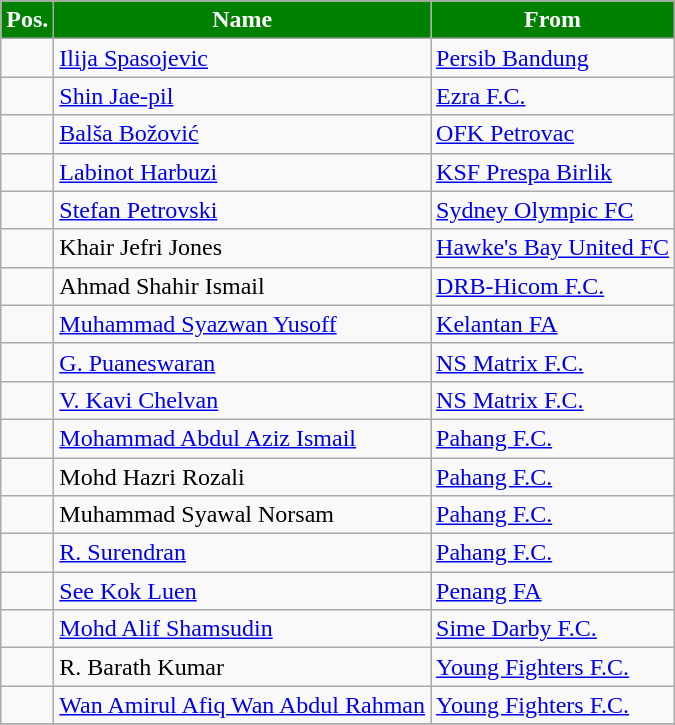<table class="wikitable sortable">
<tr>
<th style="background:Green; color:White;">Pos.</th>
<th style="background:Green; color:White;">Name</th>
<th style="background:Green; color:White;">From</th>
</tr>
<tr>
<td></td>
<td> <a href='#'>Ilija Spasojevic</a></td>
<td> <a href='#'>Persib Bandung</a></td>
</tr>
<tr>
<td></td>
<td> <a href='#'>Shin Jae-pil</a></td>
<td> <a href='#'>Ezra F.C.</a></td>
</tr>
<tr>
<td></td>
<td> <a href='#'>Balša Božović</a></td>
<td> <a href='#'>OFK Petrovac</a></td>
</tr>
<tr>
<td></td>
<td> <a href='#'>Labinot Harbuzi</a></td>
<td> <a href='#'>KSF Prespa Birlik</a></td>
</tr>
<tr>
<td></td>
<td> <a href='#'>Stefan Petrovski</a></td>
<td> <a href='#'>Sydney Olympic FC</a></td>
</tr>
<tr>
<td></td>
<td> Khair Jefri Jones</td>
<td> <a href='#'>Hawke's Bay United FC</a></td>
</tr>
<tr>
<td></td>
<td> Ahmad Shahir Ismail</td>
<td> <a href='#'>DRB-Hicom F.C.</a></td>
</tr>
<tr>
<td></td>
<td> <a href='#'>Muhammad Syazwan Yusoff</a></td>
<td> <a href='#'>Kelantan FA</a></td>
</tr>
<tr>
<td></td>
<td> <a href='#'>G. Puaneswaran</a></td>
<td> <a href='#'>NS Matrix F.C.</a></td>
</tr>
<tr>
<td></td>
<td> <a href='#'>V. Kavi Chelvan</a></td>
<td> <a href='#'>NS Matrix F.C.</a></td>
</tr>
<tr>
<td></td>
<td> <a href='#'>Mohammad Abdul Aziz Ismail</a></td>
<td> <a href='#'>Pahang F.C.</a></td>
</tr>
<tr>
<td></td>
<td> Mohd Hazri Rozali</td>
<td> <a href='#'>Pahang F.C.</a></td>
</tr>
<tr>
<td></td>
<td> Muhammad Syawal Norsam</td>
<td> <a href='#'>Pahang F.C.</a></td>
</tr>
<tr>
<td></td>
<td> <a href='#'>R. Surendran</a></td>
<td> <a href='#'>Pahang F.C.</a></td>
</tr>
<tr>
<td></td>
<td> <a href='#'>See Kok Luen</a></td>
<td> <a href='#'>Penang FA</a></td>
</tr>
<tr>
<td></td>
<td> <a href='#'>Mohd Alif Shamsudin</a></td>
<td> <a href='#'>Sime Darby F.C.</a></td>
</tr>
<tr>
<td></td>
<td> R. Barath Kumar</td>
<td> <a href='#'>Young Fighters F.C.</a></td>
</tr>
<tr>
<td></td>
<td> <a href='#'>Wan Amirul Afiq Wan Abdul Rahman</a></td>
<td> <a href='#'>Young Fighters F.C.</a></td>
</tr>
<tr>
</tr>
</table>
